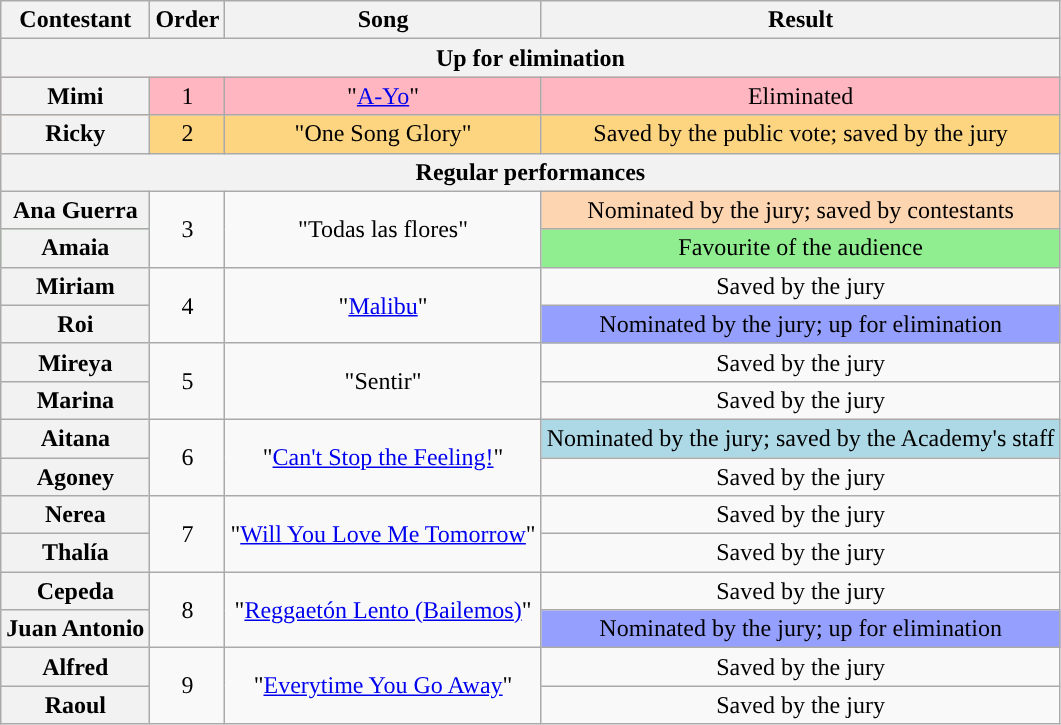<table class="wikitable plainrowheaders" style="text-align:center;">
<tr>
<th scope="col">Contestant</th>
<th scope="col">Order</th>
<th scope="col">Song</th>
<th scope="col">Result</th>
</tr>
<tr>
<th colspan="4">Up for elimination</th>
</tr>
<tr style="background:lightpink">
<th scope="row">Mimi</th>
<td>1</td>
<td>"<a href='#'>A-Yo</a>"</td>
<td>Eliminated</td>
</tr>
<tr style="background:#fdd581;">
<th scope="row">Ricky</th>
<td>2</td>
<td>"One Song Glory"</td>
<td>Saved by the public vote; saved by the jury</td>
</tr>
<tr>
<th colspan="4">Regular performances</th>
</tr>
<tr>
<th scope="row">Ana Guerra</th>
<td rowspan="2">3</td>
<td rowspan="2">"Todas las flores"</td>
<td style="background:#fdd5b1;">Nominated by the jury; saved by contestants</td>
</tr>
<tr style="background:lightgreen">
<th scope="row">Amaia</th>
<td>Favourite of the audience</td>
</tr>
<tr>
<th scope="row">Miriam</th>
<td rowspan="2">4</td>
<td rowspan="2">"<a href='#'>Malibu</a>"</td>
<td>Saved by the jury</td>
</tr>
<tr>
<th scope="row">Roi</th>
<td style="background:#959ffd;">Nominated by the jury; up for elimination</td>
</tr>
<tr>
<th scope="row">Mireya</th>
<td rowspan="2">5</td>
<td rowspan="2">"Sentir"</td>
<td>Saved by the jury</td>
</tr>
<tr>
<th scope="row">Marina</th>
<td>Saved by the jury</td>
</tr>
<tr>
<th scope="row">Aitana</th>
<td rowspan="2">6</td>
<td rowspan="2">"<a href='#'>Can't Stop the Feeling!</a>"</td>
<td style="background:lightblue;">Nominated by the jury; saved by the Academy's staff</td>
</tr>
<tr>
<th scope="row">Agoney</th>
<td>Saved by the jury</td>
</tr>
<tr>
<th scope="row">Nerea</th>
<td rowspan="2">7</td>
<td rowspan="2">"<a href='#'>Will You Love Me Tomorrow</a>"</td>
<td>Saved by the jury</td>
</tr>
<tr>
<th scope="row">Thalía</th>
<td>Saved by the jury</td>
</tr>
<tr>
<th scope="row">Cepeda</th>
<td rowspan="2">8</td>
<td rowspan="2">"<a href='#'>Reggaetón Lento (Bailemos)</a>"</td>
<td>Saved by the jury</td>
</tr>
<tr>
<th scope="row">Juan Antonio</th>
<td style="background:#959ffd;">Nominated by the jury; up for elimination</td>
</tr>
<tr>
<th scope="row">Alfred</th>
<td rowspan="2">9</td>
<td rowspan="2">"<a href='#'>Everytime You Go Away</a>"</td>
<td>Saved by the jury</td>
</tr>
<tr>
<th scope="row">Raoul</th>
<td>Saved by the jury</td>
</tr>
</table>
